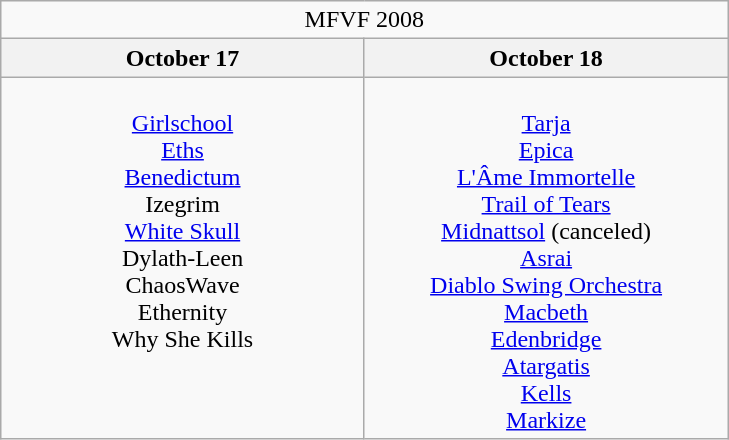<table class="wikitable">
<tr>
<td colspan="3" align="center">MFVF 2008</td>
</tr>
<tr>
<th>October 17</th>
<th>October 18</th>
</tr>
<tr>
<td valign="top" align="center" width=235><br><a href='#'>Girlschool</a><br>
<a href='#'>Eths</a><br>
<a href='#'>Benedictum</a><br>
Izegrim<br>
<a href='#'>White Skull</a><br>
Dylath-Leen<br>
ChaosWave<br>
Ethernity<br>
Why She Kills</td>
<td valign="top" align="center" width=235><br><a href='#'>Tarja</a><br>
<a href='#'>Epica</a><br>
<a href='#'>L'Âme Immortelle</a><br>
<a href='#'>Trail of Tears</a><br>
<a href='#'>Midnattsol</a> (canceled)<br>
<a href='#'>Asrai</a><br>
<a href='#'>Diablo Swing Orchestra</a><br>
<a href='#'>Macbeth</a><br>
<a href='#'>Edenbridge</a><br>
<a href='#'>Atargatis</a><br>
<a href='#'>Kells</a><br>
<a href='#'>Markize</a></td>
</tr>
</table>
